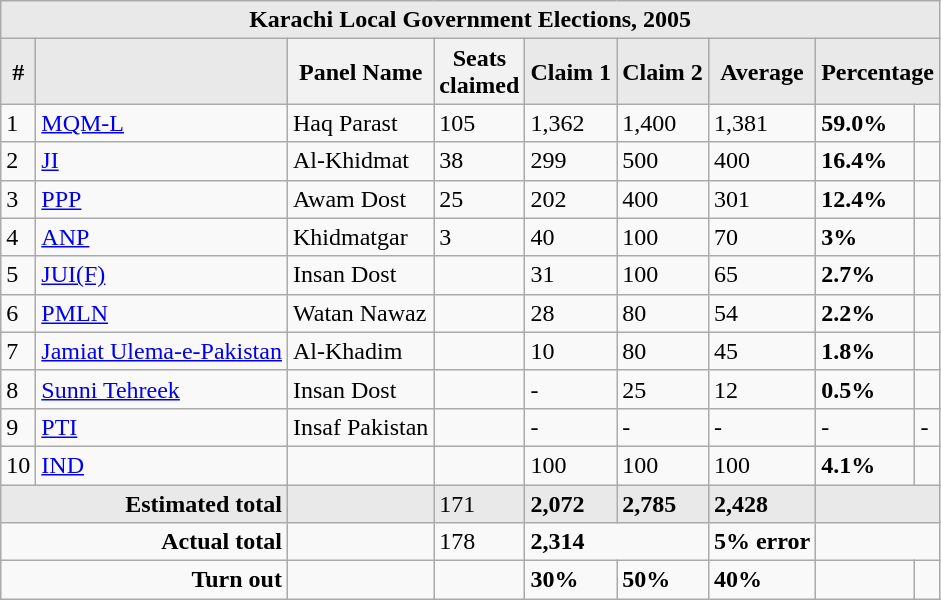<table class="wikitable">
<tr>
<th colspan="9" style="background-color:#E9E9E9">Karachi Local Government Elections, 2005</th>
</tr>
<tr>
<th style="background-color:#E9E9E9">#</th>
<th style="background-color:#E9E9E9"></th>
<th>Panel Name</th>
<th>Seats<br>claimed</th>
<th style="background-color:#E9E9E9">Claim 1</th>
<th style="background-color:#E9E9E9">Claim 2</th>
<th style="background-color:#E9E9E9">Average</th>
<th colspan="2" style="background-color:#E9E9E9">Percentage</th>
</tr>
<tr>
<td>1</td>
<td> <a href='#'>MQM-L</a></td>
<td>Haq Parast</td>
<td>105</td>
<td>1,362</td>
<td>1,400</td>
<td>1,381</td>
<td><strong>59.0%</strong></td>
<td></td>
</tr>
<tr>
<td>2</td>
<td> <a href='#'>JI</a></td>
<td>Al-Khidmat</td>
<td>38</td>
<td>299</td>
<td>500</td>
<td>400</td>
<td><strong>16.4%</strong></td>
<td></td>
</tr>
<tr>
<td>3</td>
<td align="left"> <a href='#'>PPP</a></td>
<td>Awam Dost</td>
<td>25</td>
<td>202</td>
<td>400</td>
<td>301</td>
<td><strong>12.4%</strong></td>
<td></td>
</tr>
<tr>
<td>4</td>
<td> <a href='#'>ANP</a></td>
<td>Khidmatgar</td>
<td>3</td>
<td>40</td>
<td>100</td>
<td>70</td>
<td><strong>3%</strong></td>
<td></td>
</tr>
<tr>
<td>5</td>
<td> <a href='#'>JUI(F)</a></td>
<td>Insan Dost</td>
<td></td>
<td>31</td>
<td>100</td>
<td>65</td>
<td><strong>2.7%</strong></td>
<td></td>
</tr>
<tr>
<td>6</td>
<td> <a href='#'>PMLN</a></td>
<td>Watan Nawaz</td>
<td></td>
<td>28</td>
<td>80</td>
<td>54</td>
<td><strong>2.2%</strong></td>
<td></td>
</tr>
<tr>
<td>7</td>
<td><a href='#'>Jamiat Ulema-e-Pakistan</a></td>
<td>Al-Khadim</td>
<td></td>
<td>10</td>
<td>80</td>
<td>45</td>
<td><strong>1.8%</strong></td>
<td></td>
</tr>
<tr>
<td>8</td>
<td><a href='#'>Sunni Tehreek</a></td>
<td>Insan Dost</td>
<td></td>
<td>-</td>
<td>25</td>
<td>12</td>
<td><strong>0.5%</strong></td>
<td></td>
</tr>
<tr>
<td>9</td>
<td> <a href='#'>PTI</a></td>
<td>Insaf Pakistan</td>
<td></td>
<td>-</td>
<td>-</td>
<td>-</td>
<td>-</td>
<td>-</td>
</tr>
<tr>
<td>10</td>
<td><a href='#'>IND</a></td>
<td></td>
<td></td>
<td>100</td>
<td>100</td>
<td>100</td>
<td><strong>4.1%</strong></td>
<td></td>
</tr>
<tr style="border: 1px solid black; background: #E9E9E9;">
<td colspan="2" align="right"><strong>Estimated total</strong></td>
<td></td>
<td>171</td>
<td><strong>2,072</strong></td>
<td><strong>2,785</strong></td>
<td><strong>2,428</strong></td>
<td colspan="2"></td>
</tr>
<tr>
<td colspan="2" align="right"><strong>Actual total</strong></td>
<td></td>
<td>178</td>
<td colspan="2"><strong>2,314</strong></td>
<td><strong>5% error</strong></td>
<td colspan="2"></td>
</tr>
<tr>
<td colspan="2" align="right"><strong>Turn out</strong></td>
<td></td>
<td></td>
<td><strong>30%</strong></td>
<td><strong>50%</strong></td>
<td><strong>40%</strong></td>
<td></td>
<td></td>
</tr>
</table>
